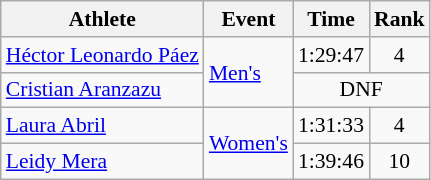<table class=wikitable style=font-size:90%;text-align:center>
<tr>
<th>Athlete</th>
<th>Event</th>
<th>Time</th>
<th>Rank</th>
</tr>
<tr>
<td align=left><a href='#'>Héctor Leonardo Páez</a></td>
<td align=left rowspan=2><a href='#'>Men's</a></td>
<td>1:29:47</td>
<td>4</td>
</tr>
<tr align=center>
<td align=left><a href='#'>Cristian Aranzazu</a></td>
<td colspan=2>DNF</td>
</tr>
<tr align=center>
<td align=left><a href='#'>Laura Abril</a></td>
<td align=left rowspan=2><a href='#'>Women's</a></td>
<td>1:31:33</td>
<td>4</td>
</tr>
<tr align=center>
<td align=left><a href='#'>Leidy Mera</a></td>
<td>1:39:46</td>
<td>10</td>
</tr>
</table>
